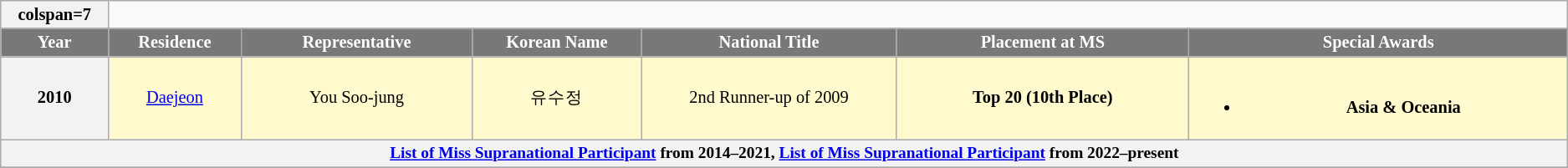<table class="wikitable sortable" style="font-size: 85%; text-align:center">
<tr>
<th>colspan=7 </th>
</tr>
<tr>
<th width="80" style="background-color:#787878;color:#FFFFFF;">Year</th>
<th width="100" style="background-color:#787878;color:#FFFFFF;">Residence</th>
<th width="180" style="background-color:#787878;color:#FFFFFF;">Representative</th>
<th width="130" style="background-color:#787878;color:#FFFFFF;">Korean Name</th>
<th width="200" style="background-color:#787878;color:#FFFFFF;">National Title</th>
<th width="230" style="background-color:#787878;color:#FFFFFF;">Placement at MS</th>
<th width="300" style="background-color:#787878;color:#FFFFFF;">Special Awards</th>
</tr>
<tr style="background-color:#FFFACD; ">
<th>2010</th>
<td><a href='#'>Daejeon</a></td>
<td>You Soo-jung</td>
<td>유수정</td>
<td>2nd Runner-up of 2009</td>
<td><strong>Top 20 (10th Place)</strong></td>
<td><br><ul><li><strong>Asia & Oceania</strong></li></ul></td>
</tr>
<tr>
<th colspan="8" style="font-size:95%;"><a href='#'>List of Miss Supranational Participant</a> from 2014–2021, <a href='#'>List of Miss Supranational Participant</a> from 2022–present</th>
</tr>
<tr>
</tr>
</table>
